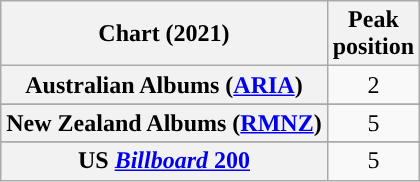<table class="wikitable sortable plainrowheaders" style="text-align:center">
<tr>
<th scope="col">Chart (2021)</th>
<th scope="col">Peak<br>position</th>
</tr>
<tr>
<th scope="row">Australian Albums (<a href='#'>ARIA</a>)</th>
<td>2</td>
</tr>
<tr>
</tr>
<tr>
</tr>
<tr>
</tr>
<tr>
</tr>
<tr>
</tr>
<tr>
</tr>
<tr>
</tr>
<tr>
</tr>
<tr>
<th scope="row">New Zealand Albums (<a href='#'>RMNZ</a>)</th>
<td>5</td>
</tr>
<tr>
</tr>
<tr>
</tr>
<tr>
</tr>
<tr>
</tr>
<tr>
<th scope="row">US <a href='#'><em>Billboard</em> 200</a></th>
<td>5</td>
</tr>
</table>
